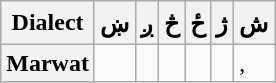<table class="wikitable" align="center">
<tr>
<th style="padding:5px;">Dialect</th>
<th align="center"><span>ښ</span></th>
<th align="center"><span>ږ</span></th>
<th align="center"><span>څ</span></th>
<th align="center"><span>ځ</span></th>
<th align="center"><span>ژ</span></th>
<th>ش</th>
</tr>
<tr>
<th align="left">Marwat</th>
<td align="center"></td>
<td align="center"></td>
<td align="center"></td>
<td align="center"></td>
<td align="center"></td>
<td>,</td>
</tr>
</table>
